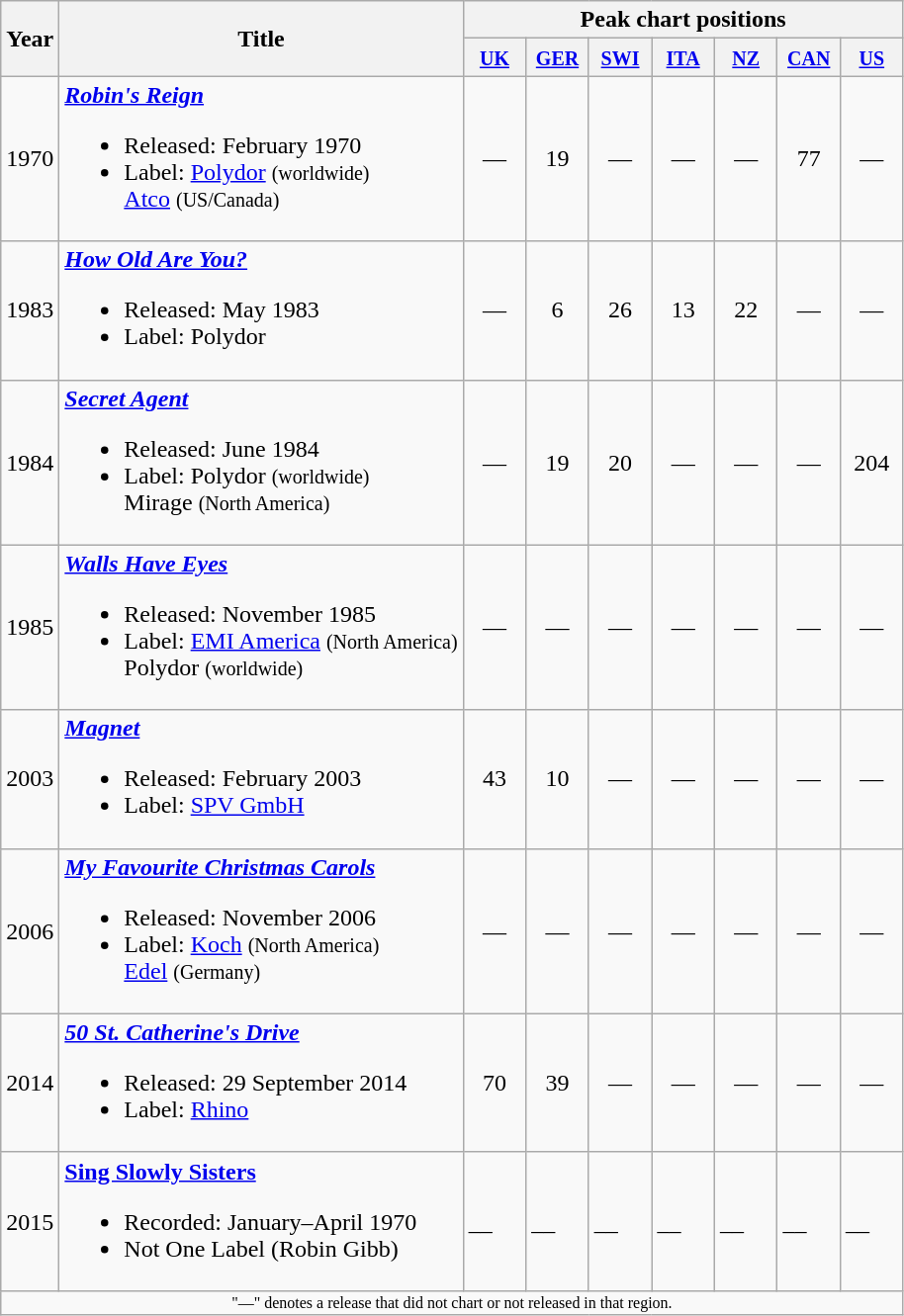<table class="wikitable">
<tr>
<th rowspan="2">Year</th>
<th rowspan="2">Title</th>
<th colspan="7">Peak chart positions</th>
</tr>
<tr>
<th width="35"><small><a href='#'>UK</a></small></th>
<th width="35"><small><a href='#'>GER</a></small></th>
<th width="35"><small><a href='#'>SWI</a></small></th>
<th width="35"><small><a href='#'>ITA</a></small></th>
<th width="35"><small><a href='#'>NZ</a></small></th>
<th width="35"><small><a href='#'>CAN</a></small></th>
<th width="35"><small><a href='#'>US</a></small></th>
</tr>
<tr>
<td>1970</td>
<td><strong><em><a href='#'>Robin's Reign</a></em></strong><br><ul><li>Released: February 1970</li><li>Label: <a href='#'>Polydor</a> <small>(worldwide)</small> <br> <a href='#'>Atco</a> <small>(US/Canada)</small></li></ul></td>
<td align="center">—</td>
<td align="center">19</td>
<td align="center">—</td>
<td align="center">—</td>
<td align="center">—</td>
<td align="center">77</td>
<td align="center">—</td>
</tr>
<tr>
<td>1983</td>
<td><strong><em><a href='#'>How Old Are You?</a></em></strong><br><ul><li>Released: May 1983</li><li>Label: Polydor</li></ul></td>
<td align="center">—</td>
<td align="center">6</td>
<td align="center">26</td>
<td align="center">13</td>
<td align="center">22</td>
<td align="center">—</td>
<td align="center">—</td>
</tr>
<tr>
<td>1984</td>
<td><strong><em><a href='#'>Secret Agent</a></em></strong><br><ul><li>Released: June 1984</li><li>Label: Polydor <small>(worldwide)</small> <br> Mirage <small>(North America)</small></li></ul></td>
<td align="center">—</td>
<td align="center">19</td>
<td align="center">20</td>
<td align="center">—</td>
<td align="center">—</td>
<td align="center">—</td>
<td align="center">204</td>
</tr>
<tr>
<td>1985</td>
<td><strong><em><a href='#'>Walls Have Eyes</a></em></strong><br><ul><li>Released: November 1985</li><li>Label: <a href='#'>EMI America</a> <small>(North America)</small> <br> Polydor <small>(worldwide)</small></li></ul></td>
<td align="center">—</td>
<td align="center">—</td>
<td align="center">—</td>
<td align="center">—</td>
<td align="center">—</td>
<td align="center">—</td>
<td align="center">—</td>
</tr>
<tr>
<td>2003</td>
<td><strong><em><a href='#'>Magnet</a></em></strong><br><ul><li>Released: February 2003</li><li>Label: <a href='#'>SPV GmbH</a></li></ul></td>
<td align="center">43</td>
<td align="center">10</td>
<td align="center">—</td>
<td align="center">—</td>
<td align="center">—</td>
<td align="center">—</td>
<td align="center">—</td>
</tr>
<tr>
<td>2006</td>
<td><strong><em><a href='#'>My Favourite Christmas Carols</a></em></strong><br><ul><li>Released: November 2006</li><li>Label: <a href='#'>Koch</a> <small>(North America)</small> <br> <a href='#'>Edel</a> <small>(Germany)</small></li></ul></td>
<td align="center">—</td>
<td align="center">—</td>
<td align="center">—</td>
<td align="center">—</td>
<td align="center">—</td>
<td align="center">—</td>
<td align="center">—</td>
</tr>
<tr>
<td>2014</td>
<td><strong><em><a href='#'>50 St. Catherine's Drive</a></em></strong><br><ul><li>Released: 29 September 2014</li><li>Label: <a href='#'>Rhino</a></li></ul></td>
<td align="center">70</td>
<td align="center">39</td>
<td align="center">—</td>
<td align="center">—</td>
<td align="center">—</td>
<td align="center">—</td>
<td align="center">—</td>
</tr>
<tr>
<td>2015</td>
<td><strong><a href='#'>Sing Slowly Sisters</a></strong><br><ul><li>Recorded: January–April 1970</li><li>Not One Label (Robin Gibb)</li></ul></td>
<td>__</td>
<td>__</td>
<td>__</td>
<td>__</td>
<td>__</td>
<td>__</td>
<td>__</td>
</tr>
<tr>
<td colspan="9" style="font-size: 8pt" align="center">"—" denotes a release that did not chart or not released in that region.</td>
</tr>
</table>
